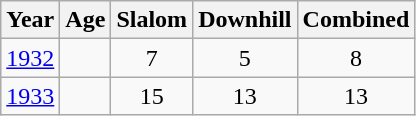<table class=wikitable style="text-align:center">
<tr>
<th>Year</th>
<th>Age</th>
<th>Slalom</th>
<th>Downhill</th>
<th>Combined</th>
</tr>
<tr>
<td><a href='#'>1932</a></td>
<td><em> </em></td>
<td>7</td>
<td>5</td>
<td>8</td>
</tr>
<tr>
<td><a href='#'>1933</a></td>
<td><em> </em></td>
<td>15</td>
<td>13</td>
<td>13</td>
</tr>
</table>
